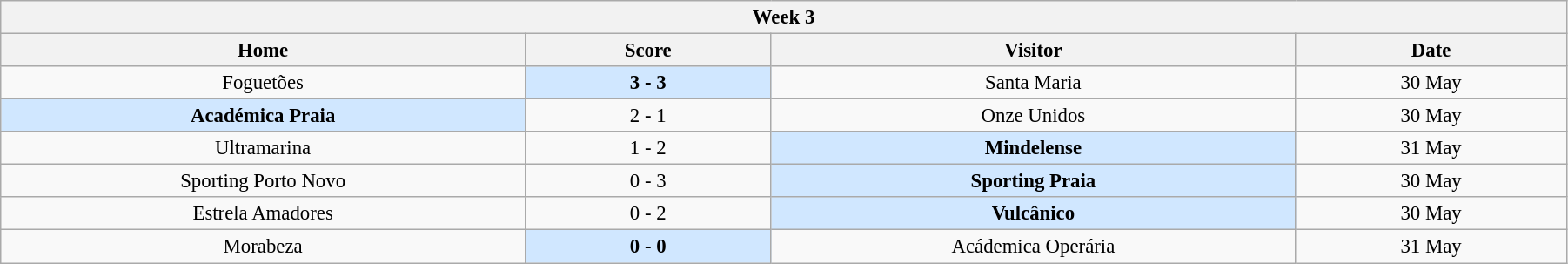<table class="wikitable" style="font-size:95%; text-align: center; width: 95%;">
<tr>
<th colspan="12" style="with: 100%;" align=center>Week 3</th>
</tr>
<tr>
<th width="200">Home</th>
<th width="90">Score</th>
<th width="200">Visitor</th>
<th width="100">Date</th>
</tr>
<tr align=center>
<td>Foguetões</td>
<td bgcolor=#D0E7FF><strong>3 - 3</strong></td>
<td>Santa Maria</td>
<td>30 May</td>
</tr>
<tr align=center>
<td bgcolor=#D0E7FF><strong>Académica Praia</strong></td>
<td>2 - 1</td>
<td>Onze Unidos</td>
<td>30 May</td>
</tr>
<tr align=center>
<td>Ultramarina</td>
<td>1 - 2</td>
<td bgcolor=#D0E7FF><strong>Mindelense</strong></td>
<td>31 May</td>
</tr>
<tr align=center>
<td>Sporting Porto Novo</td>
<td>0 - 3</td>
<td bgcolor=#D0E7FF><strong>Sporting Praia</strong></td>
<td>30 May</td>
</tr>
<tr align=center>
<td>Estrela Amadores</td>
<td>0 - 2</td>
<td bgcolor=#D0E7FF><strong>Vulcânico</strong></td>
<td>30 May</td>
</tr>
<tr align=center>
<td>Morabeza</td>
<td bgcolor=#D0E7FF><strong>0 - 0</strong></td>
<td>Acádemica Operária</td>
<td>31 May</td>
</tr>
</table>
